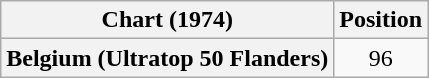<table class="wikitable plainrowheaders" style="text-align:center">
<tr>
<th scope="col">Chart (1974)</th>
<th scope="col">Position</th>
</tr>
<tr>
<th scope="row">Belgium (Ultratop 50 Flanders)</th>
<td>96</td>
</tr>
</table>
